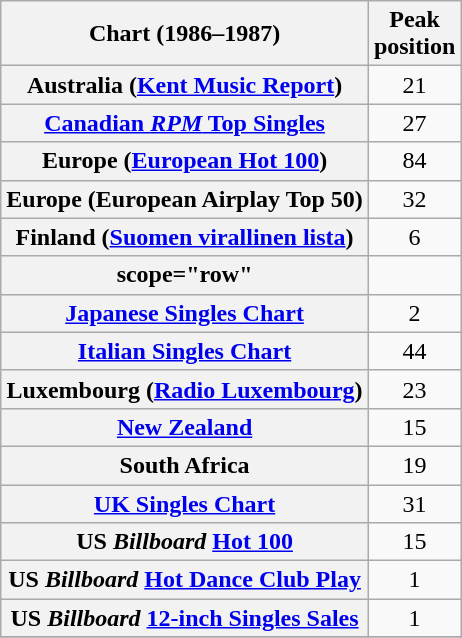<table class="wikitable sortable  plainrowheaders">
<tr>
<th>Chart (1986–1987)</th>
<th>Peak<br>position</th>
</tr>
<tr>
<th scope="row">Australia (<a href='#'>Kent Music Report</a>)</th>
<td align="center">21</td>
</tr>
<tr>
<th scope="row"><a href='#'>Canadian <em>RPM</em> Top Singles</a></th>
<td align="center">27</td>
</tr>
<tr>
<th scope="row">Europe (<a href='#'>European Hot 100</a>)</th>
<td align="center">84</td>
</tr>
<tr>
<th scope="row">Europe (European Airplay Top 50)</th>
<td style="text-align:center;">32</td>
</tr>
<tr>
<th scope="row">Finland (<a href='#'>Suomen virallinen lista</a>)</th>
<td align="center">6</td>
</tr>
<tr>
<th>scope="row"</th>
</tr>
<tr>
<th scope="row"><a href='#'>Japanese Singles Chart</a></th>
<td align="center">2</td>
</tr>
<tr>
<th scope="row"><a href='#'>Italian Singles Chart</a></th>
<td align="center">44</td>
</tr>
<tr>
<th scope="row">Luxembourg (<a href='#'>Radio Luxembourg</a>)</th>
<td align="center">23</td>
</tr>
<tr>
<th scope="row"><a href='#'>New Zealand</a></th>
<td align="center">15</td>
</tr>
<tr>
<th scope="row">South Africa</th>
<td align="center">19</td>
</tr>
<tr>
<th scope="row"><a href='#'>UK Singles Chart</a></th>
<td align="center">31</td>
</tr>
<tr>
<th scope="row">US <em>Billboard</em> <a href='#'>Hot 100</a></th>
<td align="center">15</td>
</tr>
<tr>
<th scope="row">US <em>Billboard</em> <a href='#'>Hot Dance Club Play</a></th>
<td align="center">1</td>
</tr>
<tr>
<th scope="row">US <em>Billboard</em> <a href='#'>12-inch Singles Sales</a></th>
<td align="center">1</td>
</tr>
<tr>
</tr>
</table>
